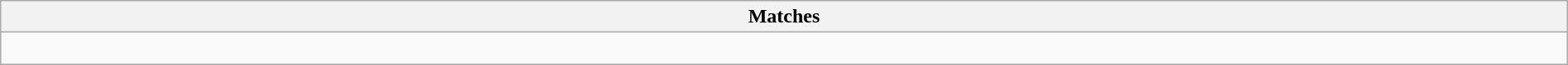<table class="wikitable collapsible collapsed" style="width:100%;">
<tr>
<th>Matches</th>
</tr>
<tr>
<td><br>





</td>
</tr>
</table>
